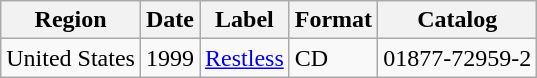<table class="wikitable">
<tr>
<th>Region</th>
<th>Date</th>
<th>Label</th>
<th>Format</th>
<th>Catalog</th>
</tr>
<tr>
<td>United States</td>
<td>1999</td>
<td><a href='#'>Restless</a></td>
<td>CD</td>
<td>01877-72959-2</td>
</tr>
</table>
